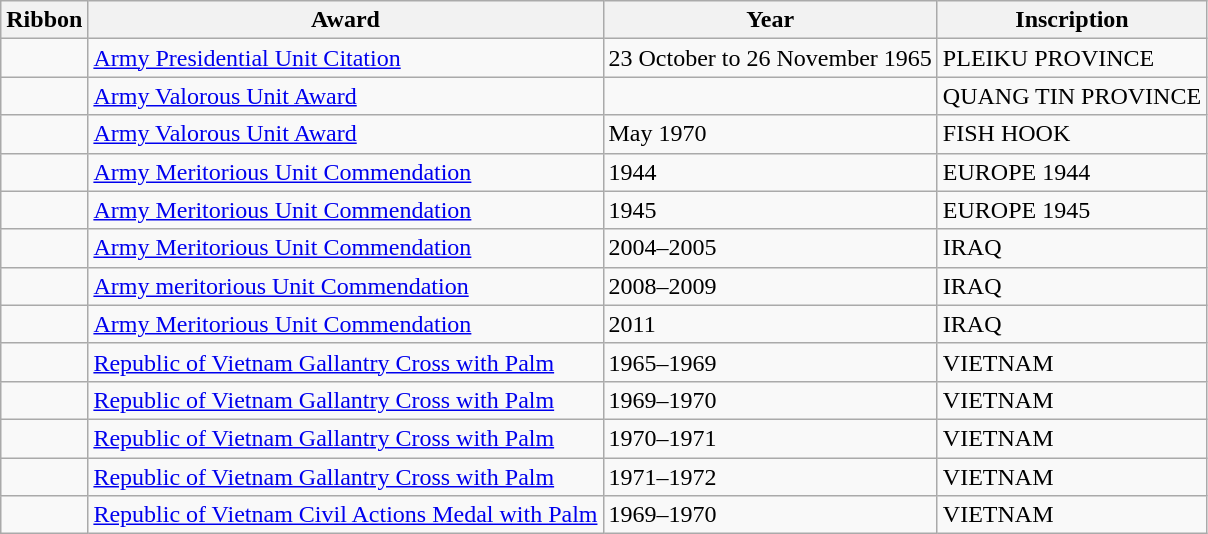<table class="wikitable">
<tr>
<th>Ribbon</th>
<th>Award</th>
<th>Year</th>
<th>Inscription</th>
</tr>
<tr>
<td></td>
<td><a href='#'>Army Presidential Unit Citation</a></td>
<td>23 October to 26 November 1965</td>
<td>PLEIKU PROVINCE</td>
</tr>
<tr>
<td></td>
<td><a href='#'>Army Valorous Unit Award</a></td>
<td></td>
<td>QUANG TIN PROVINCE</td>
</tr>
<tr>
<td></td>
<td><a href='#'>Army Valorous Unit Award</a></td>
<td>May 1970</td>
<td>FISH HOOK</td>
</tr>
<tr>
<td></td>
<td><a href='#'>Army Meritorious Unit Commendation</a></td>
<td>1944</td>
<td>EUROPE 1944</td>
</tr>
<tr>
<td></td>
<td><a href='#'>Army Meritorious Unit Commendation</a></td>
<td>1945</td>
<td>EUROPE 1945</td>
</tr>
<tr>
<td></td>
<td><a href='#'>Army Meritorious Unit Commendation</a></td>
<td>2004–2005</td>
<td>IRAQ</td>
</tr>
<tr>
<td></td>
<td><a href='#'>Army meritorious Unit Commendation</a></td>
<td>2008–2009</td>
<td>IRAQ</td>
</tr>
<tr>
<td></td>
<td><a href='#'>Army Meritorious Unit Commendation</a></td>
<td>2011</td>
<td>IRAQ</td>
</tr>
<tr>
<td></td>
<td><a href='#'>Republic of Vietnam Gallantry Cross with Palm</a></td>
<td>1965–1969</td>
<td>VIETNAM</td>
</tr>
<tr>
<td></td>
<td><a href='#'>Republic of Vietnam Gallantry Cross with Palm</a></td>
<td>1969–1970</td>
<td>VIETNAM</td>
</tr>
<tr>
<td></td>
<td><a href='#'>Republic of Vietnam Gallantry Cross with Palm</a></td>
<td>1970–1971</td>
<td>VIETNAM</td>
</tr>
<tr>
<td></td>
<td><a href='#'>Republic of Vietnam Gallantry Cross with Palm</a></td>
<td>1971–1972</td>
<td>VIETNAM</td>
</tr>
<tr>
<td></td>
<td><a href='#'>Republic of Vietnam Civil Actions Medal with Palm</a></td>
<td>1969–1970</td>
<td>VIETNAM</td>
</tr>
</table>
